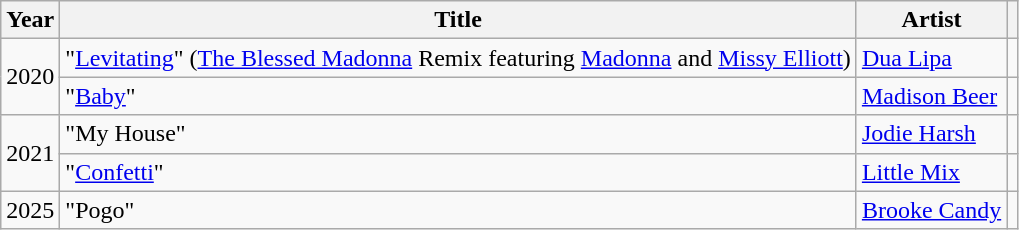<table class="wikitable plainrowheaders sortable">
<tr>
<th scope="col">Year</th>
<th scope="col">Title</th>
<th scope="col">Artist</th>
<th style="text-align: center;" class="unsortable"></th>
</tr>
<tr>
<td rowspan="2">2020</td>
<td>"<a href='#'>Levitating</a>" (<a href='#'>The Blessed Madonna</a> Remix featuring <a href='#'>Madonna</a> and <a href='#'>Missy Elliott</a>)</td>
<td><a href='#'>Dua Lipa</a></td>
<td style="text-align: center;"></td>
</tr>
<tr>
<td>"<a href='#'>Baby</a>"</td>
<td><a href='#'>Madison Beer</a></td>
<td style="text-align: center;"></td>
</tr>
<tr>
<td rowspan="2">2021</td>
<td>"My House"</td>
<td><a href='#'>Jodie Harsh</a></td>
<td style="text-align: center;"></td>
</tr>
<tr>
<td>"<a href='#'>Confetti</a>"</td>
<td><a href='#'>Little Mix</a></td>
<td style="text-align: center;"></td>
</tr>
<tr>
<td>2025</td>
<td>"Pogo"</td>
<td><a href='#'>Brooke Candy</a></td>
<td style="text-align: center;"></td>
</tr>
</table>
